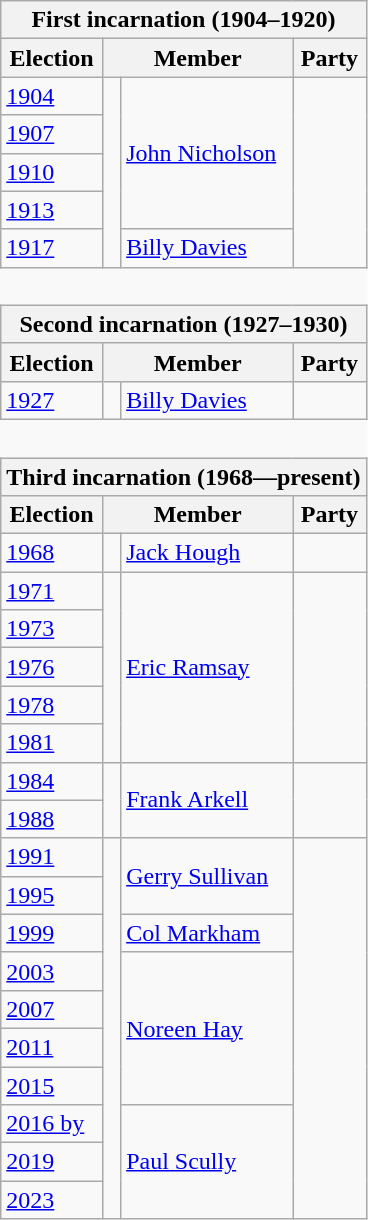<table class="wikitable" style='border-style: none none none none;'>
<tr>
<th colspan="4">First incarnation (1904–1920)</th>
</tr>
<tr>
<th>Election</th>
<th colspan="2">Member</th>
<th>Party</th>
</tr>
<tr style="background: #f9f9f9">
<td><a href='#'>1904</a></td>
<td rowspan="5" > </td>
<td rowspan="4"><a href='#'>John Nicholson</a></td>
<td rowspan="5"></td>
</tr>
<tr style="background: #f9f9f9">
<td><a href='#'>1907</a></td>
</tr>
<tr style="background: #f9f9f9">
<td><a href='#'>1910</a></td>
</tr>
<tr style="background: #f9f9f9">
<td><a href='#'>1913</a></td>
</tr>
<tr style="background: #f9f9f9">
<td><a href='#'>1917</a></td>
<td><a href='#'>Billy Davies</a></td>
</tr>
<tr>
<td colspan="4" style='border-style: none none none none;'> </td>
</tr>
<tr>
<th colspan="4">Second incarnation (1927–1930)</th>
</tr>
<tr>
<th>Election</th>
<th colspan="2">Member</th>
<th>Party</th>
</tr>
<tr style="background: #f9f9f9">
<td><a href='#'>1927</a></td>
<td> </td>
<td><a href='#'>Billy Davies</a></td>
<td></td>
</tr>
<tr>
<td colspan="4" style='border-style: none none none none;'> </td>
</tr>
<tr>
<th colspan="4">Third incarnation (1968—present)</th>
</tr>
<tr>
<th>Election</th>
<th colspan="2">Member</th>
<th>Party</th>
</tr>
<tr style="background: #f9f9f9">
<td><a href='#'>1968</a></td>
<td> </td>
<td><a href='#'>Jack Hough</a></td>
<td></td>
</tr>
<tr>
<td><a href='#'>1971</a></td>
<td rowspan="5" > </td>
<td rowspan="5"><a href='#'>Eric Ramsay</a></td>
<td rowspan="5"></td>
</tr>
<tr style="background: #f9f9f9">
<td><a href='#'>1973</a></td>
</tr>
<tr style="background: #f9f9f9">
<td><a href='#'>1976</a></td>
</tr>
<tr style="background: #f9f9f9">
<td><a href='#'>1978</a></td>
</tr>
<tr style="background: #f9f9f9">
<td><a href='#'>1981</a></td>
</tr>
<tr style="background: #f9f9f9">
<td><a href='#'>1984</a></td>
<td rowspan="2" > </td>
<td rowspan="2"><a href='#'>Frank Arkell</a></td>
<td rowspan="2"></td>
</tr>
<tr style="background: #f9f9f9">
<td><a href='#'>1988</a></td>
</tr>
<tr style="background: #f9f9f9">
<td><a href='#'>1991</a></td>
<td rowspan="10" > </td>
<td rowspan="2"><a href='#'>Gerry Sullivan</a></td>
<td rowspan="10"></td>
</tr>
<tr style="background: #f9f9f9">
<td><a href='#'>1995</a></td>
</tr>
<tr style="background: #f9f9f9">
<td><a href='#'>1999</a></td>
<td><a href='#'>Col Markham</a></td>
</tr>
<tr style="background: #f9f9f9">
<td><a href='#'>2003</a></td>
<td rowspan="4"><a href='#'>Noreen Hay</a></td>
</tr>
<tr style="background: #f9f9f9">
<td><a href='#'>2007</a></td>
</tr>
<tr style="background: #f9f9f9">
<td><a href='#'>2011</a></td>
</tr>
<tr style="background: #f9f9f9">
<td><a href='#'>2015</a></td>
</tr>
<tr style="background: #f9f9f9">
<td><a href='#'>2016 by</a></td>
<td rowspan="3"><a href='#'>Paul Scully</a></td>
</tr>
<tr style="background: #f9f9f9">
<td><a href='#'>2019</a></td>
</tr>
<tr style="background: #f9f9f9">
<td><a href='#'>2023</a></td>
</tr>
</table>
